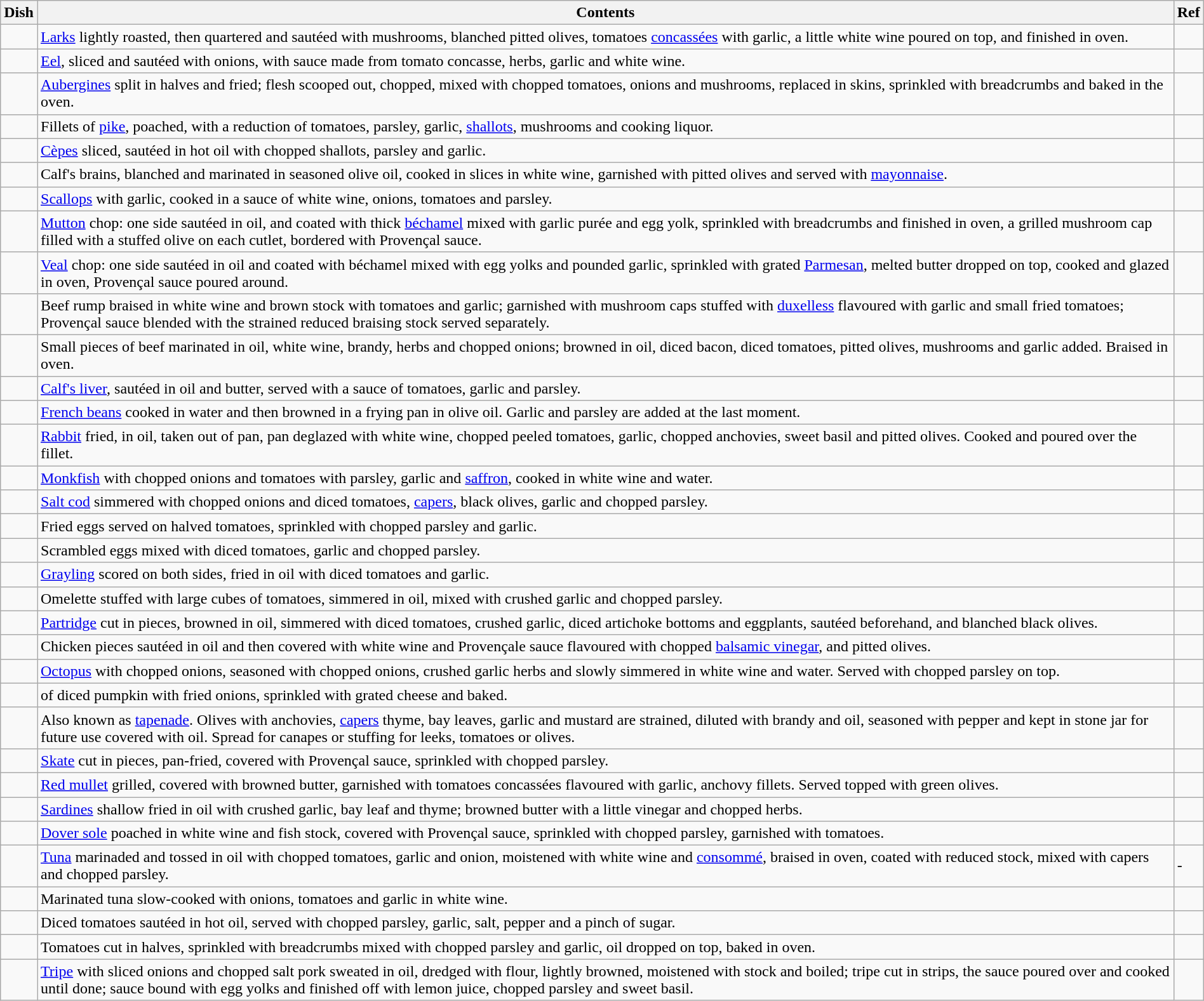<table class="wikitable plainrowheaders" style="text-align: left; margin-right: 0;">
<tr>
<th scope="col" >Dish</th>
<th scope="col">Contents</th>
<th scope="col">Ref</th>
</tr>
<tr>
<td></td>
<td><a href='#'>Larks</a> lightly roasted, then quartered and sautéed with mushrooms, blanched pitted olives, tomatoes <a href='#'>concassées</a> with garlic, a little white wine poured on top, and finished in oven.</td>
<td></td>
</tr>
<tr>
<td></td>
<td><a href='#'>Eel</a>, sliced and sautéed with onions, with sauce made from tomato concasse, herbs, garlic and white wine.</td>
<td></td>
</tr>
<tr>
<td></td>
<td><a href='#'>Aubergines</a> split in halves and fried; flesh scooped out, chopped, mixed with chopped tomatoes, onions and mushrooms, replaced in skins, sprinkled with breadcrumbs and baked in the oven.</td>
<td></td>
</tr>
<tr>
<td></td>
<td>Fillets of <a href='#'>pike</a>, poached, with a reduction of tomatoes, parsley, garlic, <a href='#'>shallots</a>, mushrooms and cooking liquor.</td>
<td></td>
</tr>
<tr>
<td></td>
<td><a href='#'>Cèpes</a> sliced, sautéed in hot oil with chopped shallots, parsley and garlic.</td>
<td></td>
</tr>
<tr>
<td></td>
<td>Calf's brains, blanched and marinated in seasoned olive oil, cooked in slices in white wine, garnished with pitted olives and served with <a href='#'>mayonnaise</a>.</td>
<td></td>
</tr>
<tr>
<td></td>
<td><a href='#'>Scallops</a> with garlic, cooked in a sauce of white wine, onions, tomatoes and parsley.</td>
<td></td>
</tr>
<tr>
<td></td>
<td><a href='#'>Mutton</a> chop: one side sautéed in oil, and coated with thick <a href='#'>béchamel</a> mixed with garlic purée and egg yolk, sprinkled with breadcrumbs and finished in oven, a grilled mushroom cap filled with a stuffed olive on each cutlet, bordered with Provençal sauce.</td>
<td></td>
</tr>
<tr>
<td></td>
<td><a href='#'>Veal</a> chop: one side sautéed in oil and coated with béchamel mixed with egg yolks and pounded garlic, sprinkled with grated <a href='#'>Parmesan</a>, melted butter dropped on top, cooked and glazed in oven, Provençal sauce poured around.</td>
<td></td>
</tr>
<tr>
<td></td>
<td>Beef rump braised in white wine and brown stock with tomatoes and garlic; garnished with mushroom caps stuffed with <a href='#'>duxelless</a> flavoured with garlic and small fried tomatoes; Provençal sauce blended with the strained reduced braising stock served separately.</td>
<td></td>
</tr>
<tr>
<td></td>
<td>Small pieces of beef marinated in oil, white wine, brandy, herbs and chopped onions; browned in oil, diced bacon, diced tomatoes, pitted olives, mushrooms and garlic added. Braised in oven.</td>
<td></td>
</tr>
<tr>
<td></td>
<td><a href='#'>Calf's liver</a>, sautéed in oil and butter, served with a sauce of tomatoes, garlic and parsley.</td>
<td></td>
</tr>
<tr>
<td></td>
<td><a href='#'>French beans</a> cooked in water and then browned in a frying pan in olive oil. Garlic and parsley are added at the last moment.</td>
<td></td>
</tr>
<tr>
<td></td>
<td><a href='#'>Rabbit</a> fried, in oil, taken out of pan, pan deglazed with white wine, chopped peeled tomatoes, garlic, chopped anchovies, sweet basil and pitted olives. Cooked and poured over the fillet.</td>
<td></td>
</tr>
<tr>
<td></td>
<td><a href='#'>Monkfish</a> with chopped onions and tomatoes with parsley, garlic and <a href='#'>saffron</a>, cooked in white wine and water.</td>
<td></td>
</tr>
<tr>
<td></td>
<td><a href='#'>Salt cod</a> simmered with chopped onions and diced tomatoes,  <a href='#'>capers</a>, black olives, garlic and chopped parsley.</td>
<td></td>
</tr>
<tr>
<td></td>
<td>Fried eggs served on halved tomatoes, sprinkled with chopped parsley and garlic.</td>
<td></td>
</tr>
<tr>
<td></td>
<td>Scrambled eggs mixed with diced tomatoes, garlic and chopped parsley.</td>
<td></td>
</tr>
<tr>
<td></td>
<td><a href='#'>Grayling</a> scored on both sides, fried in oil with diced tomatoes and garlic.</td>
<td></td>
</tr>
<tr>
<td></td>
<td>Omelette stuffed with large cubes of tomatoes, simmered in oil, mixed with crushed garlic and chopped parsley.</td>
<td></td>
</tr>
<tr>
<td></td>
<td><a href='#'>Partridge</a> cut in pieces, browned in oil, simmered with diced tomatoes, crushed garlic, diced artichoke bottoms and eggplants, sautéed beforehand, and blanched black olives.</td>
<td></td>
</tr>
<tr>
<td></td>
<td>Chicken pieces sautéed in oil and then covered with white wine and Provençale sauce flavoured with chopped <a href='#'>balsamic vinegar</a>, and pitted olives.</td>
<td></td>
</tr>
<tr>
<td></td>
<td><a href='#'>Octopus</a> with chopped onions, seasoned with chopped onions, crushed garlic herbs and slowly simmered in white wine and water. Served with chopped parsley on top.</td>
<td></td>
</tr>
<tr>
<td></td>
<td> of diced pumpkin with fried onions, sprinkled with grated cheese and baked.</td>
<td></td>
</tr>
<tr>
<td></td>
<td>Also known as <a href='#'>tapenade</a>. Olives with anchovies, <a href='#'>capers</a> thyme, bay leaves, garlic and mustard are strained, diluted with brandy and oil, seasoned with pepper and kept in stone jar for future use covered with oil. Spread for canapes or stuffing for leeks, tomatoes or olives.</td>
<td></td>
</tr>
<tr>
<td></td>
<td><a href='#'>Skate</a> cut in pieces, pan-fried, covered with Provençal sauce, sprinkled with chopped parsley.</td>
<td></td>
</tr>
<tr>
<td></td>
<td><a href='#'>Red mullet</a> grilled, covered with browned butter, garnished with tomatoes concassées flavoured with garlic, anchovy fillets. Served topped with green olives.</td>
<td></td>
</tr>
<tr>
<td></td>
<td><a href='#'>Sardines</a> shallow fried in oil with crushed garlic, bay leaf and thyme; browned butter with a little vinegar and chopped herbs.</td>
<td></td>
</tr>
<tr>
<td></td>
<td><a href='#'>Dover sole</a> poached in white wine and fish stock, covered with Provençal sauce, sprinkled with chopped parsley, garnished with tomatoes.</td>
<td></td>
</tr>
<tr>
<td></td>
<td><a href='#'>Tuna</a> marinaded and tossed in oil with chopped tomatoes, garlic and onion, moistened with white wine and <a href='#'>consommé</a>, braised in oven, coated with reduced stock, mixed with capers and chopped parsley.</td>
<td>-</td>
</tr>
<tr>
<td></td>
<td>Marinated tuna slow-cooked with onions, tomatoes and garlic in white wine.</td>
<td></td>
</tr>
<tr>
<td></td>
<td>Diced tomatoes sautéed in hot oil, served with chopped parsley, garlic, salt, pepper and a pinch of sugar.</td>
<td></td>
</tr>
<tr>
<td></td>
<td>Tomatoes cut in halves, sprinkled with breadcrumbs mixed with chopped parsley and garlic, oil dropped on top, baked in oven.</td>
<td></td>
</tr>
<tr>
<td></td>
<td><a href='#'>Tripe</a> with sliced onions and chopped salt pork sweated in oil, dredged with flour, lightly browned, moistened with stock and boiled; tripe cut in strips, the sauce poured over and cooked until done; sauce bound with egg yolks and finished off with lemon juice, chopped parsley and sweet basil.</td>
<td></td>
</tr>
</table>
